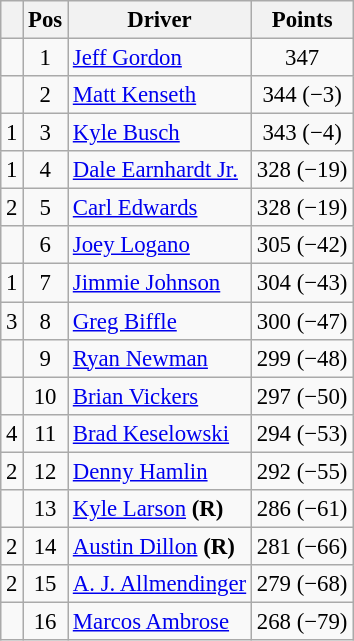<table class="wikitable" style="font-size: 95%;">
<tr>
<th></th>
<th>Pos</th>
<th>Driver</th>
<th>Points</th>
</tr>
<tr>
<td align="left"></td>
<td style="text-align:center;">1</td>
<td><a href='#'>Jeff Gordon</a></td>
<td style="text-align:center;">347</td>
</tr>
<tr>
<td align="left"></td>
<td style="text-align:center;">2</td>
<td><a href='#'>Matt Kenseth</a></td>
<td style="text-align:center;">344 (−3)</td>
</tr>
<tr>
<td align="left"> 1</td>
<td style="text-align:center;">3</td>
<td><a href='#'>Kyle Busch</a></td>
<td style="text-align:center;">343 (−4)</td>
</tr>
<tr>
<td align="left"> 1</td>
<td style="text-align:center;">4</td>
<td><a href='#'>Dale Earnhardt Jr.</a></td>
<td style="text-align:center;">328 (−19)</td>
</tr>
<tr>
<td align="left"> 2</td>
<td style="text-align:center;">5</td>
<td><a href='#'>Carl Edwards</a></td>
<td style="text-align:center;">328 (−19)</td>
</tr>
<tr>
<td align="left"></td>
<td style="text-align:center;">6</td>
<td><a href='#'>Joey Logano</a></td>
<td style="text-align:center;">305 (−42)</td>
</tr>
<tr>
<td align="left"> 1</td>
<td style="text-align:center;">7</td>
<td><a href='#'>Jimmie Johnson</a></td>
<td style="text-align:center;">304 (−43)</td>
</tr>
<tr>
<td align="left"> 3</td>
<td style="text-align:center;">8</td>
<td><a href='#'>Greg Biffle</a></td>
<td style="text-align:center;">300 (−47)</td>
</tr>
<tr>
<td align="left"></td>
<td style="text-align:center;">9</td>
<td><a href='#'>Ryan Newman</a></td>
<td style="text-align:center;">299 (−48)</td>
</tr>
<tr>
<td align="left"></td>
<td style="text-align:center;">10</td>
<td><a href='#'>Brian Vickers</a></td>
<td style="text-align:center;">297 (−50)</td>
</tr>
<tr>
<td align="left"> 4</td>
<td style="text-align:center;">11</td>
<td><a href='#'>Brad Keselowski</a></td>
<td style="text-align:center;">294 (−53)</td>
</tr>
<tr>
<td align="left"> 2</td>
<td style="text-align:center;">12</td>
<td><a href='#'>Denny Hamlin</a></td>
<td style="text-align:center;">292 (−55)</td>
</tr>
<tr>
<td align="left"></td>
<td style="text-align:center;">13</td>
<td><a href='#'>Kyle Larson</a> <strong>(R)</strong></td>
<td style="text-align:center;">286 (−61)</td>
</tr>
<tr>
<td align="left"> 2</td>
<td style="text-align:center;">14</td>
<td><a href='#'>Austin Dillon</a> <strong>(R)</strong></td>
<td style="text-align:center;">281 (−66)</td>
</tr>
<tr>
<td align="left"> 2</td>
<td style="text-align:center;">15</td>
<td><a href='#'>A. J. Allmendinger</a></td>
<td style="text-align:center;">279 (−68)</td>
</tr>
<tr>
<td align="left"></td>
<td style="text-align:center;">16</td>
<td><a href='#'>Marcos Ambrose</a></td>
<td style="text-align:center;">268 (−79)</td>
</tr>
</table>
